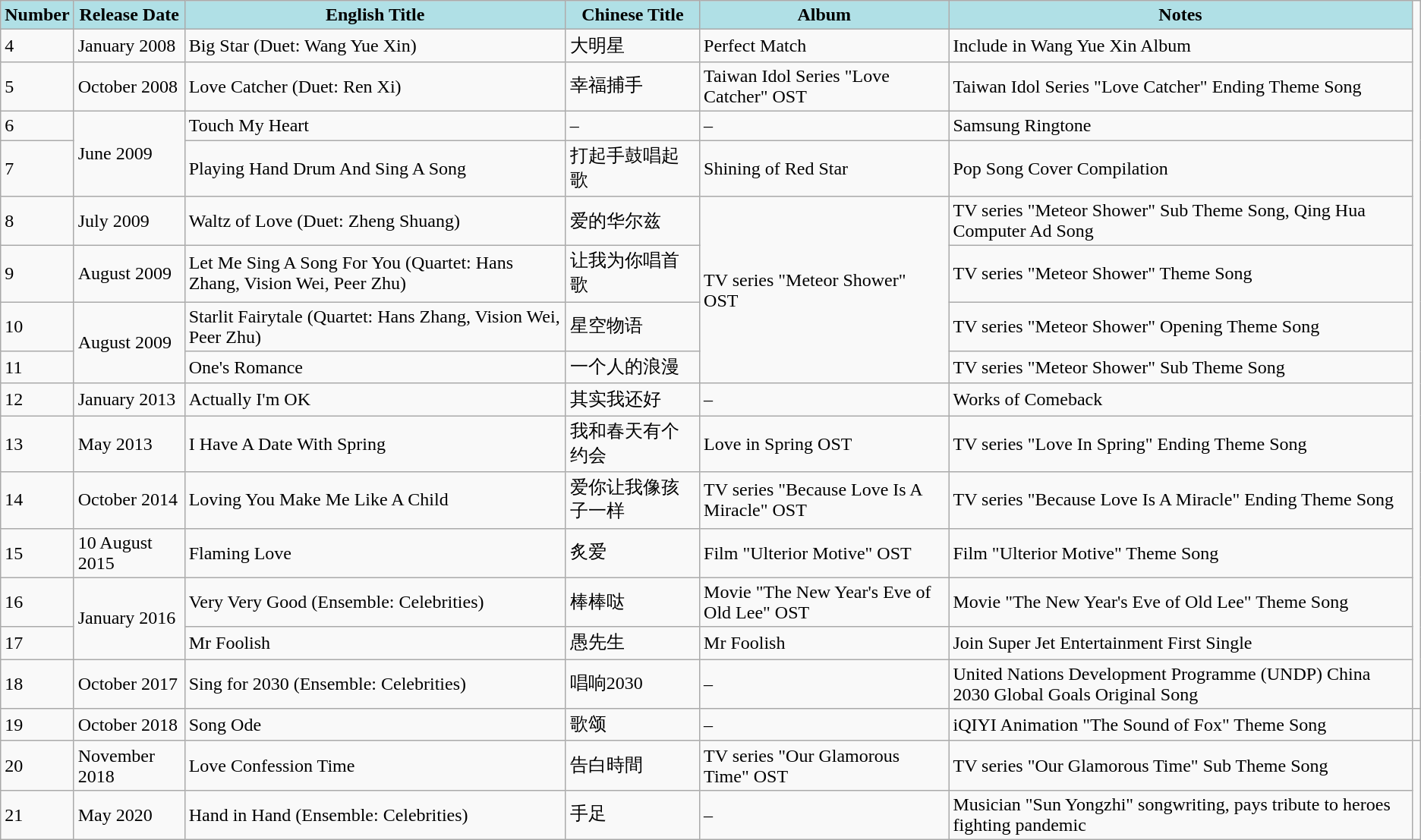<table class="wikitable">
<tr style="background:PowderBlue; color:black; font-weight:bold; text-align:center;">
<td>Number</td>
<td>Release Date</td>
<td>English Title</td>
<td>Chinese Title</td>
<td>Album</td>
<td>Notes</td>
</tr>
<tr>
<td>4</td>
<td>January 2008</td>
<td>Big Star (Duet: Wang Yue Xin)</td>
<td>大明星</td>
<td>Perfect Match</td>
<td>Include in Wang Yue Xin Album</td>
</tr>
<tr>
<td>5</td>
<td>October 2008</td>
<td>Love Catcher (Duet: Ren Xi)</td>
<td>幸福捕手</td>
<td>Taiwan Idol Series "Love Catcher" OST</td>
<td>Taiwan Idol Series "Love Catcher" Ending Theme Song</td>
</tr>
<tr>
<td>6</td>
<td rowspan="2">June 2009</td>
<td>Touch My Heart</td>
<td>–</td>
<td>–</td>
<td>Samsung Ringtone</td>
</tr>
<tr>
<td>7</td>
<td>Playing Hand Drum And Sing A Song</td>
<td>打起手鼓唱起歌</td>
<td>Shining of Red Star</td>
<td>Pop Song Cover Compilation</td>
</tr>
<tr>
<td>8</td>
<td>July 2009</td>
<td>Waltz of Love (Duet: Zheng Shuang)</td>
<td>爱的华尔兹</td>
<td rowspan="4">TV series "Meteor Shower" OST</td>
<td>TV series "Meteor Shower" Sub Theme Song, Qing Hua Computer Ad Song</td>
</tr>
<tr>
<td>9</td>
<td>August 2009</td>
<td>Let Me Sing A Song For You (Quartet: Hans Zhang, Vision Wei, Peer Zhu)</td>
<td>让我为你唱首歌</td>
<td>TV series "Meteor Shower" Theme Song</td>
</tr>
<tr>
<td>10</td>
<td rowspan="2">August 2009</td>
<td>Starlit Fairytale (Quartet: Hans Zhang, Vision Wei, Peer Zhu)</td>
<td>星空物语</td>
<td>TV series "Meteor Shower" Opening Theme Song</td>
</tr>
<tr>
<td>11</td>
<td>One's Romance</td>
<td>一个人的浪漫</td>
<td>TV series "Meteor Shower" Sub Theme Song</td>
</tr>
<tr>
<td>12</td>
<td>January 2013</td>
<td>Actually I'm OK</td>
<td>其实我还好</td>
<td>–</td>
<td>Works of Comeback</td>
</tr>
<tr>
<td>13</td>
<td>May 2013</td>
<td>I Have A Date With Spring</td>
<td>我和春天有个约会</td>
<td>Love in Spring OST</td>
<td>TV series "Love In Spring" Ending Theme Song</td>
</tr>
<tr>
<td>14</td>
<td>October 2014</td>
<td>Loving You Make Me Like A Child</td>
<td>爱你让我像孩子一样</td>
<td>TV series "Because Love Is A Miracle" OST</td>
<td>TV series "Because Love Is A Miracle" Ending Theme Song</td>
</tr>
<tr>
<td>15</td>
<td>10 August 2015</td>
<td>Flaming Love</td>
<td>炙爱</td>
<td>Film "Ulterior Motive" OST</td>
<td>Film "Ulterior Motive" Theme Song</td>
</tr>
<tr>
<td>16</td>
<td rowspan="2">January 2016</td>
<td>Very Very Good (Ensemble: Celebrities)</td>
<td>棒棒哒</td>
<td>Movie "The New Year's Eve of Old Lee" OST</td>
<td>Movie "The New Year's Eve of Old Lee" Theme Song</td>
</tr>
<tr>
<td>17</td>
<td>Mr Foolish</td>
<td>愚先生</td>
<td>Mr Foolish</td>
<td>Join Super Jet Entertainment First Single</td>
</tr>
<tr>
<td>18</td>
<td>October 2017</td>
<td>Sing for 2030 (Ensemble: Celebrities)</td>
<td>唱响2030</td>
<td>–</td>
<td>United Nations Development Programme (UNDP) China 2030 Global Goals Original Song</td>
</tr>
<tr>
<td>19</td>
<td>October 2018</td>
<td>Song Ode</td>
<td>歌颂</td>
<td>–</td>
<td>iQIYI Animation "The Sound of Fox" Theme Song</td>
<td></td>
</tr>
<tr>
<td>20</td>
<td>November 2018</td>
<td>Love Confession Time</td>
<td>告白時間</td>
<td>TV series "Our Glamorous Time" OST</td>
<td>TV series "Our Glamorous Time" Sub Theme Song</td>
</tr>
<tr>
<td>21</td>
<td>May 2020</td>
<td>Hand in Hand (Ensemble: Celebrities)</td>
<td>手足</td>
<td>–</td>
<td>Musician "Sun Yongzhi" songwriting, pays tribute to heroes fighting pandemic</td>
</tr>
</table>
